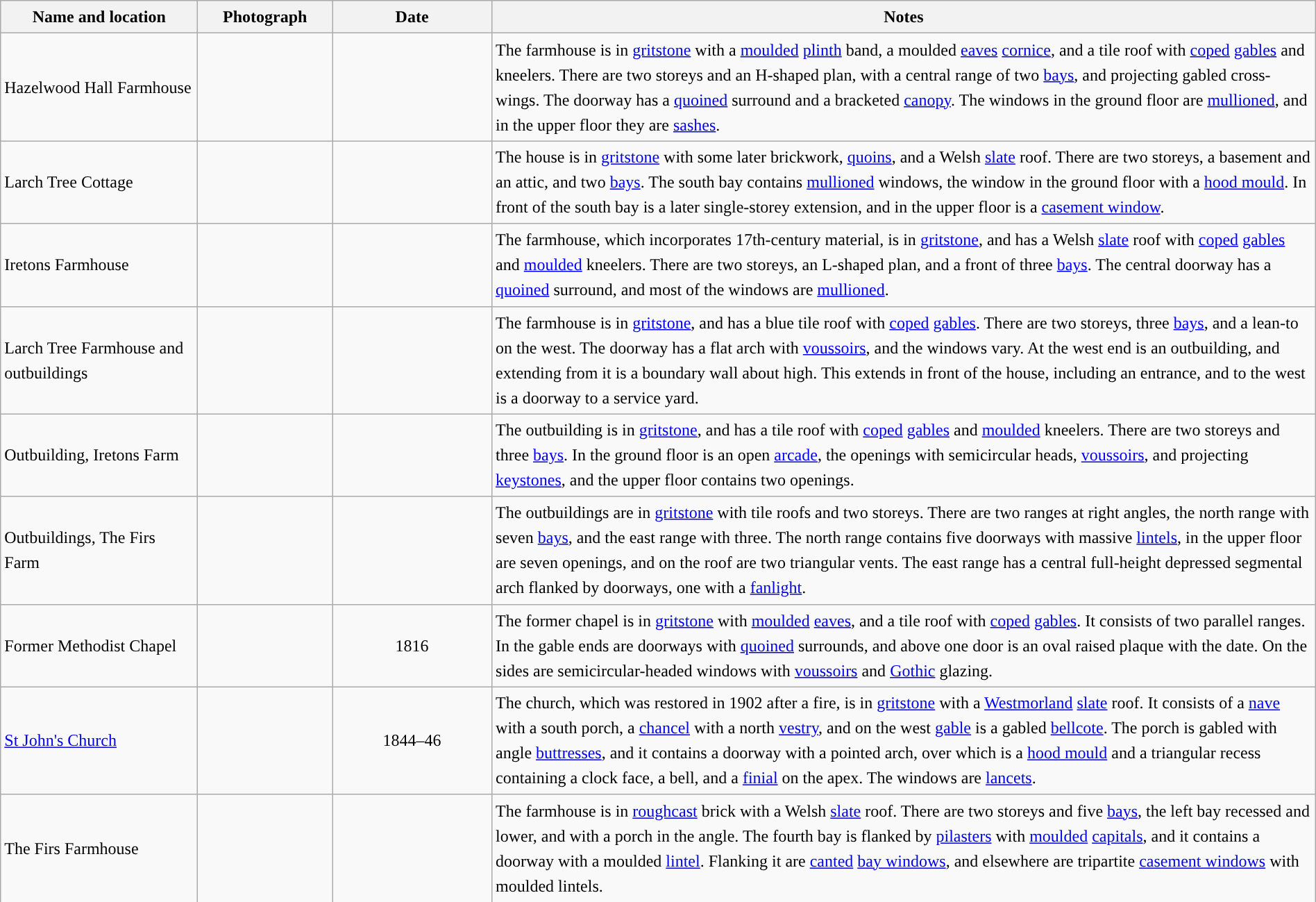<table class="wikitable sortable plainrowheaders" style="width:100%;border:0px;text-align:left;line-height:150%;">
<tr>
<th scope="col"  style="width:150px">Name and location</th>
<th scope="col"  style="width:100px" class="unsortable">Photograph</th>
<th scope="col"  style="width:120px">Date</th>
<th scope="col"  style="width:650px" class="unsortable">Notes</th>
</tr>
<tr>
<td>Hazelwood Hall Farmhouse<br><small></small></td>
<td></td>
<td align="center"></td>
<td>The farmhouse is in <a href='#'>gritstone</a> with a <a href='#'>moulded</a> <a href='#'>plinth</a> band, a moulded <a href='#'>eaves</a> <a href='#'>cornice</a>, and a tile roof with <a href='#'>coped</a> <a href='#'>gables</a> and kneelers.  There are two storeys and an H-shaped plan, with a central range of two <a href='#'>bays</a>, and projecting gabled cross-wings.  The doorway has a <a href='#'>quoined</a> surround and a bracketed <a href='#'>canopy</a>.  The windows in the ground floor are <a href='#'>mullioned</a>, and in the upper floor they are <a href='#'>sashes</a>.</td>
</tr>
<tr>
<td>Larch Tree Cottage<br><small></small></td>
<td></td>
<td align="center"></td>
<td>The house is in <a href='#'>gritstone</a> with some later brickwork, <a href='#'>quoins</a>, and a Welsh <a href='#'>slate</a> roof.  There are two storeys, a basement and an attic, and two <a href='#'>bays</a>.  The south bay contains <a href='#'>mullioned</a> windows, the window in the ground floor with a <a href='#'>hood mould</a>.  In front of the south bay is a later single-storey extension, and in the upper floor is a <a href='#'>casement window</a>.</td>
</tr>
<tr>
<td>Iretons Farmhouse<br><small></small></td>
<td></td>
<td align="center"></td>
<td>The farmhouse, which incorporates 17th-century material, is in <a href='#'>gritstone</a>, and has a Welsh <a href='#'>slate</a> roof with <a href='#'>coped</a> <a href='#'>gables</a> and <a href='#'>moulded</a> kneelers.  There are two storeys, an L-shaped plan, and a front of three <a href='#'>bays</a>.  The central doorway has a <a href='#'>quoined</a> surround, and most of the windows are <a href='#'>mullioned</a>.</td>
</tr>
<tr>
<td>Larch Tree Farmhouse and outbuildings<br><small></small></td>
<td></td>
<td align="center"></td>
<td>The farmhouse is in <a href='#'>gritstone</a>, and has a blue tile roof with <a href='#'>coped</a> <a href='#'>gables</a>.  There are two storeys, three <a href='#'>bays</a>, and a lean-to on the west.  The doorway has a flat arch with <a href='#'>voussoirs</a>, and the windows vary.  At the west end is an outbuilding, and extending from it is a boundary wall about  high.  This extends in front of the house, including an entrance, and to the west is a doorway to a service yard.</td>
</tr>
<tr>
<td>Outbuilding, Iretons Farm<br><small></small></td>
<td></td>
<td align="center"></td>
<td>The outbuilding is in <a href='#'>gritstone</a>, and has a tile roof with <a href='#'>coped</a> <a href='#'>gables</a> and <a href='#'>moulded</a> kneelers.  There are two storeys and three <a href='#'>bays</a>.  In the ground floor is an open <a href='#'>arcade</a>, the openings with semicircular heads, <a href='#'>voussoirs</a>, and projecting <a href='#'>keystones</a>, and the upper floor contains two openings.</td>
</tr>
<tr>
<td>Outbuildings, The Firs Farm<br><small></small></td>
<td></td>
<td align="center"></td>
<td>The outbuildings are in <a href='#'>gritstone</a> with tile roofs and two storeys.  There are two ranges at right angles, the north range with seven <a href='#'>bays</a>, and the east range with three. The north range contains five doorways with massive <a href='#'>lintels</a>, in the upper floor are seven openings, and on the roof are two triangular vents. The east range has a central full-height depressed segmental arch flanked by doorways, one with a <a href='#'>fanlight</a>.</td>
</tr>
<tr>
<td>Former Methodist Chapel<br><small></small></td>
<td></td>
<td align="center">1816</td>
<td>The former chapel is in <a href='#'>gritstone</a> with <a href='#'>moulded</a> <a href='#'>eaves</a>, and a tile roof with <a href='#'>coped</a> <a href='#'>gables</a>.  It consists of two parallel ranges.  In the gable ends are doorways with <a href='#'>quoined</a> surrounds, and above one door is an oval raised plaque with the date.  On the sides are semicircular-headed windows with <a href='#'>voussoirs</a> and <a href='#'>Gothic</a> glazing.</td>
</tr>
<tr>
<td><a href='#'>St John's Church</a><br><small></small></td>
<td></td>
<td align="center">1844–46</td>
<td>The church, which was restored in 1902 after a fire, is in <a href='#'>gritstone</a> with a <a href='#'>Westmorland</a> <a href='#'>slate</a> roof.  It consists of a <a href='#'>nave</a> with a south porch, a <a href='#'>chancel</a> with a north <a href='#'>vestry</a>, and on the west <a href='#'>gable</a> is a gabled <a href='#'>bellcote</a>.  The porch is gabled with angle <a href='#'>buttresses</a>, and it contains a doorway with a pointed arch, over which is a <a href='#'>hood mould</a> and a triangular recess containing a clock face, a bell, and a <a href='#'>finial</a> on the apex.  The windows are <a href='#'>lancets</a>.</td>
</tr>
<tr>
<td>The Firs Farmhouse<br><small></small></td>
<td></td>
<td align="center"></td>
<td>The farmhouse is in <a href='#'>roughcast</a> brick with a Welsh <a href='#'>slate</a> roof.  There are two storeys and five <a href='#'>bays</a>, the left bay recessed and lower, and with a porch in the angle.  The fourth bay is flanked by <a href='#'>pilasters</a> with <a href='#'>moulded</a> <a href='#'>capitals</a>, and it contains a doorway with a moulded <a href='#'>lintel</a>.  Flanking it are <a href='#'>canted</a> <a href='#'>bay windows</a>, and elsewhere are tripartite <a href='#'>casement windows</a> with moulded lintels.</td>
</tr>
<tr>
</tr>
</table>
